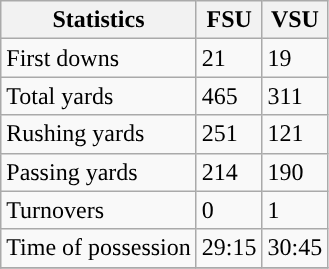<table class="wikitable">
<tr>
<th>Statistics</th>
<th>FSU</th>
<th>VSU</th>
</tr>
<tr>
<td>First downs</td>
<td>21</td>
<td>19</td>
</tr>
<tr>
<td>Total yards</td>
<td>465</td>
<td>311</td>
</tr>
<tr>
<td>Rushing yards</td>
<td>251</td>
<td>121</td>
</tr>
<tr>
<td>Passing yards</td>
<td>214</td>
<td>190</td>
</tr>
<tr>
<td>Turnovers</td>
<td>0</td>
<td>1</td>
</tr>
<tr>
<td>Time of possession</td>
<td>29:15</td>
<td>30:45</td>
</tr>
<tr>
</tr>
</table>
